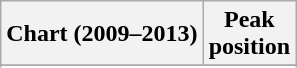<table class="wikitable sortable">
<tr>
<th>Chart (2009–2013)</th>
<th>Peak<br>position</th>
</tr>
<tr>
</tr>
<tr>
</tr>
<tr>
</tr>
</table>
